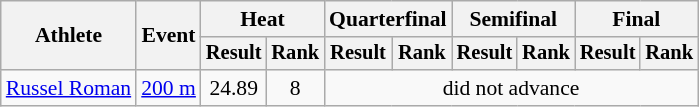<table class=wikitable style="font-size:90%">
<tr>
<th rowspan="2">Athlete</th>
<th rowspan="2">Event</th>
<th colspan="2">Heat</th>
<th colspan="2">Quarterfinal</th>
<th colspan="2">Semifinal</th>
<th colspan="2">Final</th>
</tr>
<tr style="font-size:95%">
<th>Result</th>
<th>Rank</th>
<th>Result</th>
<th>Rank</th>
<th>Result</th>
<th>Rank</th>
<th>Result</th>
<th>Rank</th>
</tr>
<tr align=center>
<td align=left><a href='#'>Russel Roman</a></td>
<td align=left><a href='#'>200 m</a></td>
<td>24.89</td>
<td>8</td>
<td colspan=6>did not advance</td>
</tr>
</table>
